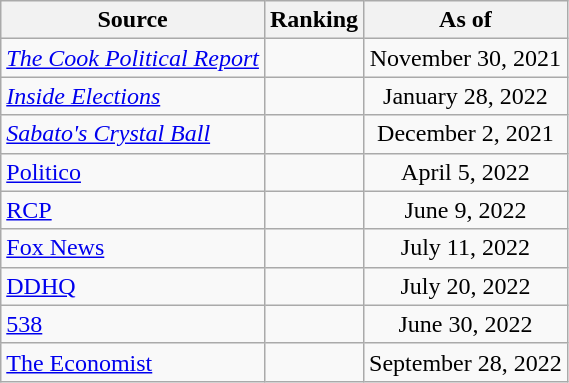<table class="wikitable" style="text-align:center">
<tr>
<th>Source</th>
<th>Ranking</th>
<th>As of</th>
</tr>
<tr>
<td align=left><em><a href='#'>The Cook Political Report</a></em></td>
<td></td>
<td>November 30, 2021</td>
</tr>
<tr>
<td align=left><em><a href='#'>Inside Elections</a></em></td>
<td></td>
<td>January 28, 2022</td>
</tr>
<tr>
<td align=left><em><a href='#'>Sabato's Crystal Ball</a></em></td>
<td></td>
<td>December 2, 2021</td>
</tr>
<tr>
<td style="text-align:left;"><a href='#'>Politico</a></td>
<td></td>
<td>April 5, 2022</td>
</tr>
<tr>
<td align="left"><a href='#'>RCP</a></td>
<td></td>
<td>June 9, 2022</td>
</tr>
<tr>
<td align=left><a href='#'>Fox News</a></td>
<td></td>
<td>July 11, 2022</td>
</tr>
<tr>
<td align="left"><a href='#'>DDHQ</a></td>
<td></td>
<td>July 20, 2022</td>
</tr>
<tr>
<td align="left"><a href='#'>538</a></td>
<td></td>
<td>June 30, 2022</td>
</tr>
<tr>
<td align="left"><a href='#'>The Economist</a></td>
<td></td>
<td>September 28, 2022</td>
</tr>
</table>
